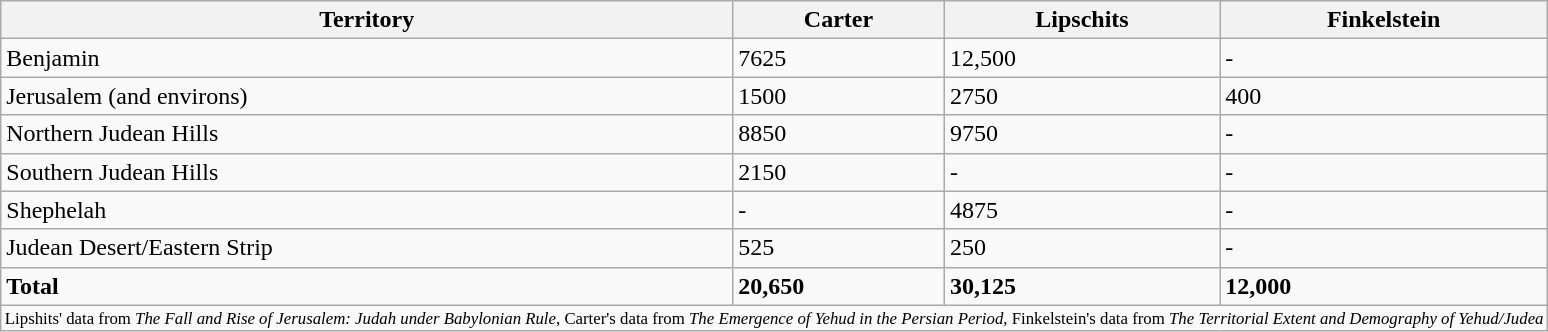<table class="wikitable">
<tr>
<th><strong>Territory</strong></th>
<th><strong>Carter</strong></th>
<th><strong>Lipschits</strong></th>
<th><strong>Finkelstein</strong></th>
</tr>
<tr>
<td>Benjamin</td>
<td>7625</td>
<td>12,500</td>
<td>-</td>
</tr>
<tr>
<td>Jerusalem (and environs)</td>
<td>1500</td>
<td>2750</td>
<td>400</td>
</tr>
<tr>
<td>Northern Judean Hills</td>
<td>8850</td>
<td>9750</td>
<td>-</td>
</tr>
<tr>
<td>Southern Judean Hills</td>
<td>2150</td>
<td>-</td>
<td>-</td>
</tr>
<tr>
<td>Shephelah</td>
<td>-</td>
<td>4875</td>
<td>-</td>
</tr>
<tr>
<td>Judean Desert/Eastern Strip</td>
<td>525</td>
<td>250</td>
<td>-</td>
</tr>
<tr>
<td><strong>Total</strong></td>
<td><strong>20,650</strong></td>
<td><strong>30,125</strong></td>
<td><strong>12,000</strong></td>
</tr>
<tr class="sortbottom">
<td colspan="4" span style="font-size:70%;" align=left>Lipshits' data from <em>The Fall and Rise of Jerusalem: Judah under Babylonian Rule</em>, Carter's data from <em>The Emergence of Yehud in the Persian Period</em>, Finkelstein's data from <em>The Territorial Extent and Demography of Yehud/Judea</em></td>
</tr>
</table>
